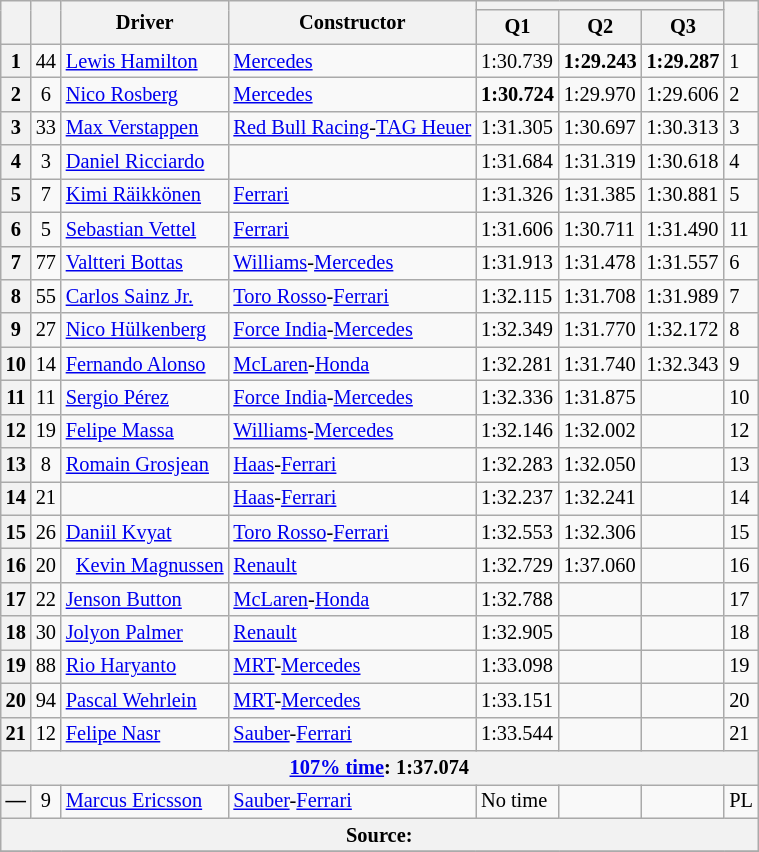<table class="wikitable sortable" style="font-size: 85%;">
<tr>
<th rowspan="2"></th>
<th rowspan="2"></th>
<th rowspan="2">Driver</th>
<th rowspan="2">Constructor</th>
<th colspan="3"></th>
<th rowspan="2"></th>
</tr>
<tr>
<th>Q1</th>
<th>Q2</th>
<th>Q3</th>
</tr>
<tr>
<th>1</th>
<td align="center">44</td>
<td> <a href='#'>Lewis Hamilton</a></td>
<td><a href='#'>Mercedes</a></td>
<td>1:30.739</td>
<td><strong>1:29.243</strong></td>
<td><strong>1:29.287</strong></td>
<td>1</td>
</tr>
<tr>
<th>2</th>
<td align="center">6</td>
<td> <a href='#'>Nico Rosberg</a></td>
<td><a href='#'>Mercedes</a></td>
<td><strong>1:30.724</strong></td>
<td>1:29.970</td>
<td>1:29.606</td>
<td>2</td>
</tr>
<tr>
<th>3</th>
<td align="center">33</td>
<td> <a href='#'>Max Verstappen</a></td>
<td><a href='#'>Red Bull Racing</a>-<a href='#'>TAG Heuer</a></td>
<td>1:31.305</td>
<td>1:30.697</td>
<td>1:30.313</td>
<td>3</td>
</tr>
<tr>
<th>4</th>
<td align="center">3</td>
<td> <a href='#'>Daniel Ricciardo</a></td>
<td></td>
<td>1:31.684</td>
<td>1:31.319</td>
<td>1:30.618</td>
<td>4</td>
</tr>
<tr>
<th>5</th>
<td align="center">7</td>
<td> <a href='#'>Kimi Räikkönen</a></td>
<td><a href='#'>Ferrari</a></td>
<td>1:31.326</td>
<td>1:31.385</td>
<td>1:30.881</td>
<td>5</td>
</tr>
<tr>
<th>6</th>
<td align="center">5</td>
<td> <a href='#'>Sebastian Vettel</a></td>
<td><a href='#'>Ferrari</a></td>
<td>1:31.606</td>
<td>1:30.711</td>
<td>1:31.490</td>
<td>11</td>
</tr>
<tr>
<th>7</th>
<td align="center">77</td>
<td> <a href='#'>Valtteri Bottas</a></td>
<td><a href='#'>Williams</a>-<a href='#'>Mercedes</a></td>
<td>1:31.913</td>
<td>1:31.478</td>
<td>1:31.557</td>
<td>6</td>
</tr>
<tr>
<th>8</th>
<td align="center">55</td>
<td> <a href='#'>Carlos Sainz Jr.</a></td>
<td><a href='#'>Toro Rosso</a>-<a href='#'>Ferrari</a></td>
<td>1:32.115</td>
<td>1:31.708</td>
<td>1:31.989</td>
<td>7</td>
</tr>
<tr>
<th>9</th>
<td align="center">27</td>
<td> <a href='#'>Nico Hülkenberg</a></td>
<td><a href='#'>Force India</a>-<a href='#'>Mercedes</a></td>
<td>1:32.349</td>
<td>1:31.770</td>
<td>1:32.172</td>
<td>8</td>
</tr>
<tr>
<th>10</th>
<td align="center">14</td>
<td> <a href='#'>Fernando Alonso</a></td>
<td><a href='#'>McLaren</a>-<a href='#'>Honda</a></td>
<td>1:32.281</td>
<td>1:31.740</td>
<td>1:32.343</td>
<td>9</td>
</tr>
<tr>
<th>11</th>
<td align="center">11</td>
<td> <a href='#'>Sergio Pérez</a></td>
<td><a href='#'>Force India</a>-<a href='#'>Mercedes</a></td>
<td>1:32.336</td>
<td>1:31.875</td>
<td></td>
<td>10</td>
</tr>
<tr>
<th>12</th>
<td align="center">19</td>
<td> <a href='#'>Felipe Massa</a></td>
<td><a href='#'>Williams</a>-<a href='#'>Mercedes</a></td>
<td>1:32.146</td>
<td>1:32.002</td>
<td></td>
<td>12</td>
</tr>
<tr>
<th>13</th>
<td align="center">8</td>
<td> <a href='#'>Romain Grosjean</a></td>
<td><a href='#'>Haas</a>-<a href='#'>Ferrari</a></td>
<td>1:32.283</td>
<td>1:32.050</td>
<td></td>
<td>13</td>
</tr>
<tr>
<th>14</th>
<td align="center">21</td>
<td style="padding-right:24px"></td>
<td><a href='#'>Haas</a>-<a href='#'>Ferrari</a></td>
<td>1:32.237</td>
<td>1:32.241</td>
<td></td>
<td>14</td>
</tr>
<tr>
<th>15</th>
<td align="center">26</td>
<td> <a href='#'>Daniil Kvyat</a></td>
<td><a href='#'>Toro Rosso</a>-<a href='#'>Ferrari</a></td>
<td>1:32.553</td>
<td>1:32.306</td>
<td></td>
<td>15</td>
</tr>
<tr>
<th>16</th>
<td align="center">20</td>
<td>  <a href='#'>Kevin Magnussen</a></td>
<td><a href='#'>Renault</a></td>
<td>1:32.729</td>
<td>1:37.060</td>
<td></td>
<td>16</td>
</tr>
<tr>
<th>17</th>
<td align="center">22</td>
<td> <a href='#'>Jenson Button</a></td>
<td><a href='#'>McLaren</a>-<a href='#'>Honda</a></td>
<td>1:32.788</td>
<td></td>
<td></td>
<td>17</td>
</tr>
<tr>
<th>18</th>
<td align="center">30</td>
<td> <a href='#'>Jolyon Palmer</a></td>
<td><a href='#'>Renault</a></td>
<td>1:32.905</td>
<td></td>
<td></td>
<td>18</td>
</tr>
<tr>
<th>19</th>
<td align="center">88</td>
<td> <a href='#'>Rio Haryanto</a></td>
<td><a href='#'>MRT</a>-<a href='#'>Mercedes</a></td>
<td>1:33.098</td>
<td></td>
<td></td>
<td>19</td>
</tr>
<tr>
<th>20</th>
<td align="center">94</td>
<td> <a href='#'>Pascal Wehrlein</a></td>
<td><a href='#'>MRT</a>-<a href='#'>Mercedes</a></td>
<td>1:33.151</td>
<td></td>
<td></td>
<td>20</td>
</tr>
<tr>
<th>21</th>
<td align="center">12</td>
<td> <a href='#'>Felipe Nasr</a></td>
<td><a href='#'>Sauber</a>-<a href='#'>Ferrari</a></td>
<td>1:33.544</td>
<td></td>
<td></td>
<td>21</td>
</tr>
<tr>
<th colspan=8><a href='#'>107% time</a>: 1:37.074</th>
</tr>
<tr>
<th>—</th>
<td align="center">9</td>
<td> <a href='#'>Marcus Ericsson</a></td>
<td><a href='#'>Sauber</a>-<a href='#'>Ferrari</a></td>
<td>No time</td>
<td></td>
<td></td>
<td>PL</td>
</tr>
<tr>
<th colspan=8>Source:</th>
</tr>
<tr>
</tr>
</table>
